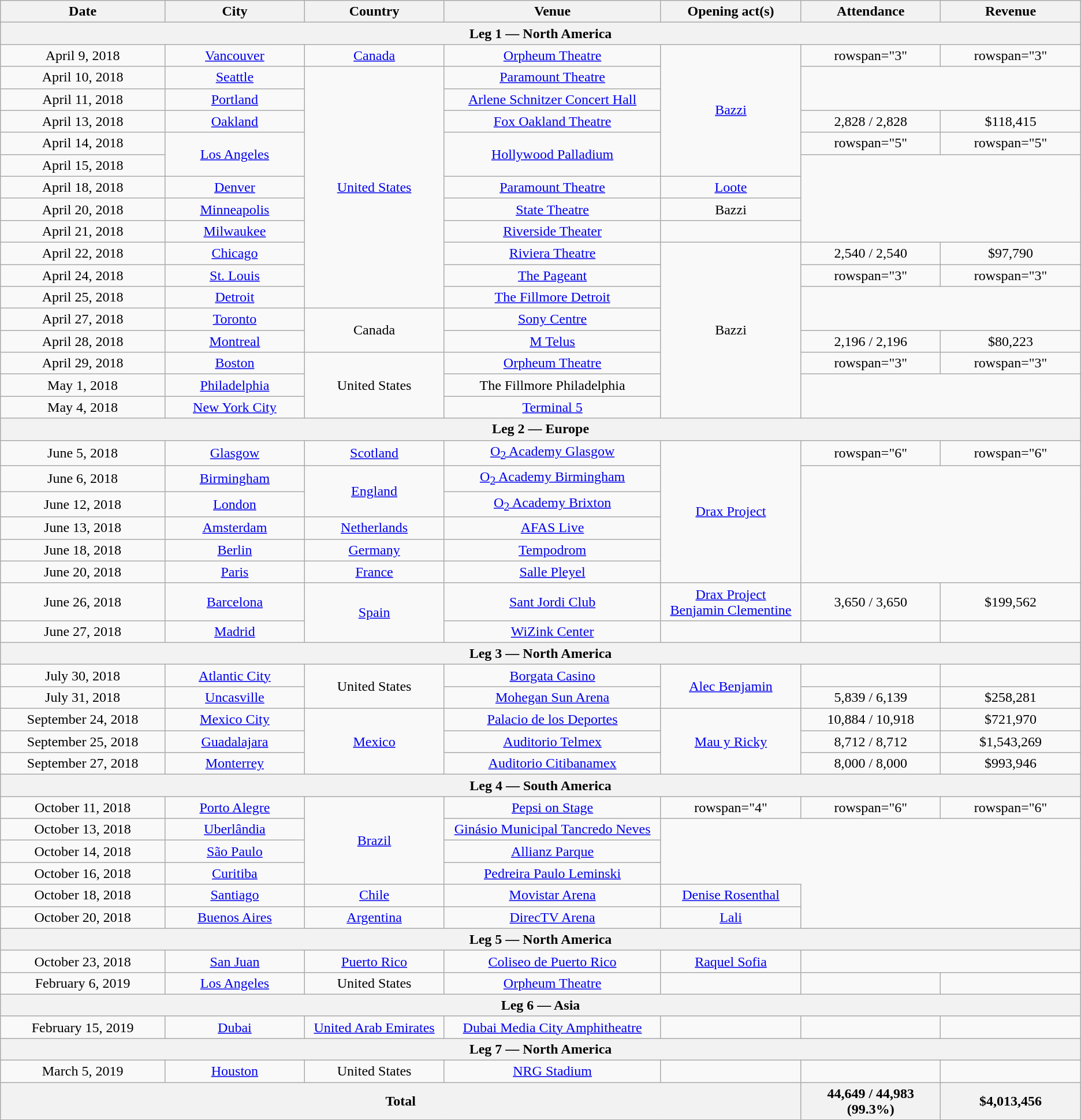<table class="wikitable" style="text-align:center;">
<tr>
<th scope="col" style="width:12em;">Date</th>
<th scope="col" style="width:10em;">City</th>
<th scope="col" style="width:10em;">Country</th>
<th scope="col" style="width:16em;">Venue</th>
<th scope="col" style="width:10em;">Opening act(s)</th>
<th scope="col" style="width:10em;">Attendance</th>
<th scope="col" style="width:10em;">Revenue</th>
</tr>
<tr>
<th colspan="7">Leg 1 — North America</th>
</tr>
<tr>
<td>April 9, 2018</td>
<td><a href='#'>Vancouver</a></td>
<td><a href='#'>Canada</a></td>
<td><a href='#'>Orpheum Theatre</a></td>
<td rowspan="6"><a href='#'>Bazzi</a></td>
<td>rowspan="3" </td>
<td>rowspan="3" </td>
</tr>
<tr>
<td>April 10, 2018</td>
<td><a href='#'>Seattle</a></td>
<td rowspan="11"><a href='#'>United States</a></td>
<td><a href='#'>Paramount Theatre</a></td>
</tr>
<tr>
<td>April 11, 2018</td>
<td><a href='#'>Portland</a></td>
<td><a href='#'>Arlene Schnitzer Concert Hall</a></td>
</tr>
<tr>
<td>April 13, 2018</td>
<td><a href='#'>Oakland</a></td>
<td><a href='#'>Fox Oakland Theatre</a></td>
<td>2,828 / 2,828</td>
<td>$118,415</td>
</tr>
<tr>
<td>April 14, 2018</td>
<td rowspan="2"><a href='#'>Los Angeles</a></td>
<td rowspan="2"><a href='#'>Hollywood Palladium</a></td>
<td>rowspan="5" </td>
<td>rowspan="5" </td>
</tr>
<tr>
<td>April 15, 2018</td>
</tr>
<tr>
<td>April 18, 2018</td>
<td><a href='#'>Denver</a></td>
<td><a href='#'>Paramount Theatre</a></td>
<td><a href='#'>Loote</a></td>
</tr>
<tr>
<td>April 20, 2018</td>
<td><a href='#'>Minneapolis</a></td>
<td><a href='#'>State Theatre</a></td>
<td>Bazzi</td>
</tr>
<tr>
<td>April 21, 2018</td>
<td><a href='#'>Milwaukee</a></td>
<td><a href='#'>Riverside Theater</a></td>
<td></td>
</tr>
<tr>
<td>April 22, 2018</td>
<td><a href='#'>Chicago</a></td>
<td><a href='#'>Riviera Theatre</a></td>
<td rowspan="8">Bazzi</td>
<td>2,540 / 2,540</td>
<td>$97,790</td>
</tr>
<tr>
<td>April 24, 2018</td>
<td><a href='#'>St. Louis</a></td>
<td><a href='#'>The Pageant</a></td>
<td>rowspan="3" </td>
<td>rowspan="3" </td>
</tr>
<tr>
<td>April 25, 2018</td>
<td><a href='#'>Detroit</a></td>
<td><a href='#'>The Fillmore Detroit</a></td>
</tr>
<tr>
<td>April 27, 2018</td>
<td><a href='#'>Toronto</a></td>
<td rowspan="2">Canada</td>
<td><a href='#'>Sony Centre</a></td>
</tr>
<tr>
<td>April 28, 2018</td>
<td><a href='#'>Montreal</a></td>
<td><a href='#'>M Telus</a></td>
<td>2,196 / 2,196</td>
<td>$80,223</td>
</tr>
<tr>
<td>April 29, 2018</td>
<td><a href='#'>Boston</a></td>
<td rowspan="3">United States</td>
<td><a href='#'>Orpheum Theatre</a></td>
<td>rowspan="3" </td>
<td>rowspan="3" </td>
</tr>
<tr>
<td>May 1, 2018</td>
<td><a href='#'>Philadelphia</a></td>
<td>The Fillmore Philadelphia</td>
</tr>
<tr>
<td>May 4, 2018</td>
<td><a href='#'>New York City</a></td>
<td><a href='#'>Terminal 5</a></td>
</tr>
<tr>
<th colspan="7">Leg 2 — Europe</th>
</tr>
<tr>
<td>June 5, 2018</td>
<td><a href='#'>Glasgow</a></td>
<td><a href='#'>Scotland</a></td>
<td><a href='#'>O<sub>2</sub> Academy Glasgow</a></td>
<td rowspan="6"><a href='#'>Drax Project</a></td>
<td>rowspan="6" </td>
<td>rowspan="6" </td>
</tr>
<tr>
<td>June 6, 2018</td>
<td><a href='#'>Birmingham</a></td>
<td rowspan="2"><a href='#'>England</a></td>
<td><a href='#'>O<sub>2</sub> Academy Birmingham</a></td>
</tr>
<tr>
<td>June 12, 2018</td>
<td><a href='#'>London</a></td>
<td><a href='#'>O<sub>2</sub> Academy Brixton</a></td>
</tr>
<tr>
<td>June 13, 2018</td>
<td><a href='#'>Amsterdam</a></td>
<td><a href='#'>Netherlands</a></td>
<td><a href='#'>AFAS Live</a></td>
</tr>
<tr>
<td>June 18, 2018</td>
<td><a href='#'>Berlin</a></td>
<td><a href='#'>Germany</a></td>
<td><a href='#'>Tempodrom</a></td>
</tr>
<tr>
<td>June 20, 2018</td>
<td><a href='#'>Paris</a></td>
<td><a href='#'>France</a></td>
<td><a href='#'>Salle Pleyel</a></td>
</tr>
<tr>
<td>June 26, 2018</td>
<td><a href='#'>Barcelona</a></td>
<td rowspan="2"><a href='#'>Spain</a></td>
<td><a href='#'>Sant Jordi Club</a></td>
<td><a href='#'>Drax Project</a> <br> <a href='#'>Benjamin Clementine</a></td>
<td>3,650 / 3,650</td>
<td>$199,562</td>
</tr>
<tr>
<td>June 27, 2018</td>
<td><a href='#'>Madrid</a></td>
<td><a href='#'>WiZink Center</a></td>
<td></td>
<td></td>
<td></td>
</tr>
<tr>
<th colspan="7">Leg 3 — North America</th>
</tr>
<tr>
<td>July 30, 2018</td>
<td><a href='#'>Atlantic City</a></td>
<td rowspan="2">United States</td>
<td><a href='#'>Borgata Casino</a></td>
<td rowspan="2"><a href='#'>Alec Benjamin</a></td>
<td></td>
<td></td>
</tr>
<tr>
<td>July 31, 2018</td>
<td><a href='#'>Uncasville</a></td>
<td><a href='#'>Mohegan Sun Arena</a></td>
<td>5,839 / 6,139</td>
<td>$258,281</td>
</tr>
<tr>
<td>September 24, 2018</td>
<td><a href='#'>Mexico City</a></td>
<td rowspan="3"><a href='#'>Mexico</a></td>
<td><a href='#'>Palacio de los Deportes</a></td>
<td rowspan="3"><a href='#'>Mau y Ricky</a></td>
<td>10,884 / 10,918</td>
<td>$721,970</td>
</tr>
<tr>
<td>September 25, 2018</td>
<td><a href='#'>Guadalajara</a></td>
<td><a href='#'>Auditorio Telmex</a></td>
<td>8,712 / 8,712</td>
<td>$1,543,269</td>
</tr>
<tr>
<td>September 27, 2018</td>
<td><a href='#'>Monterrey</a></td>
<td><a href='#'>Auditorio Citibanamex</a></td>
<td>8,000 / 8,000</td>
<td>$993,946</td>
</tr>
<tr>
<th colspan="7">Leg 4 — South America</th>
</tr>
<tr>
<td>October 11, 2018</td>
<td><a href='#'>Porto Alegre</a></td>
<td rowspan="4"><a href='#'>Brazil</a></td>
<td><a href='#'>Pepsi on Stage</a></td>
<td>rowspan="4" </td>
<td>rowspan="6" </td>
<td>rowspan="6" </td>
</tr>
<tr>
<td>October 13, 2018</td>
<td><a href='#'>Uberlândia</a></td>
<td><a href='#'>Ginásio Municipal Tancredo Neves</a></td>
</tr>
<tr>
<td>October 14, 2018</td>
<td><a href='#'>São Paulo</a></td>
<td><a href='#'>Allianz Parque</a></td>
</tr>
<tr>
<td>October 16, 2018</td>
<td><a href='#'>Curitiba</a></td>
<td><a href='#'>Pedreira Paulo Leminski</a></td>
</tr>
<tr>
<td>October 18, 2018</td>
<td><a href='#'>Santiago</a></td>
<td><a href='#'>Chile</a></td>
<td><a href='#'>Movistar Arena</a></td>
<td><a href='#'>Denise Rosenthal</a></td>
</tr>
<tr>
<td>October 20, 2018</td>
<td><a href='#'>Buenos Aires</a></td>
<td><a href='#'>Argentina</a></td>
<td><a href='#'>DirecTV Arena</a></td>
<td><a href='#'>Lali</a></td>
</tr>
<tr>
<th colspan="7">Leg 5 — North America</th>
</tr>
<tr>
<td>October 23, 2018</td>
<td><a href='#'>San Juan</a></td>
<td><a href='#'>Puerto Rico</a></td>
<td><a href='#'>Coliseo de Puerto Rico</a></td>
<td><a href='#'>Raquel Sofia</a></td>
</tr>
<tr>
<td>February 6, 2019</td>
<td><a href='#'>Los Angeles</a></td>
<td>United States</td>
<td><a href='#'>Orpheum Theatre</a></td>
<td></td>
<td></td>
<td></td>
</tr>
<tr>
<th colspan="7">Leg 6 — Asia</th>
</tr>
<tr>
<td>February 15, 2019</td>
<td><a href='#'>Dubai</a></td>
<td><a href='#'>United Arab Emirates</a></td>
<td><a href='#'>Dubai Media City Amphitheatre</a></td>
<td></td>
<td></td>
<td></td>
</tr>
<tr>
<th colspan="7">Leg 7 — North America</th>
</tr>
<tr>
<td>March 5, 2019</td>
<td><a href='#'>Houston</a></td>
<td>United States</td>
<td><a href='#'>NRG Stadium</a></td>
<td></td>
<td></td>
<td></td>
</tr>
<tr>
<th colspan="5">Total</th>
<th>44,649 / 44,983<br>(99.3%)</th>
<th>$4,013,456</th>
</tr>
</table>
